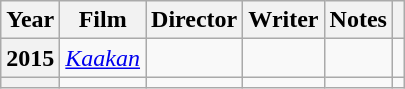<table class="wikitable sortable">
<tr>
<th scope="col">Year</th>
<th scope="col">Film</th>
<th scope="col">Director</th>
<th scope="col">Writer</th>
<th scope="col" class="unsortable">Notes</th>
<th scope="col" class="unsortable"></th>
</tr>
<tr>
<th scope="row" style="text-align: center;">2015</th>
<td><em><a href='#'>Kaakan</a></em></td>
<td></td>
<td></td>
<td></td>
<td style="text-align: center;"></td>
</tr>
<tr>
<th></th>
<td></td>
<td></td>
<td></td>
<td></td>
<td style="text-align: center;"></td>
</tr>
</table>
